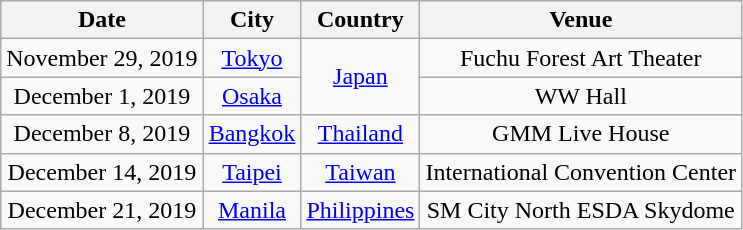<table class="wikitable plainrowheaders" style="text-align:center;">
<tr>
<th>Date</th>
<th>City</th>
<th>Country</th>
<th>Venue</th>
</tr>
<tr>
<td>November 29, 2019</td>
<td><a href='#'>Tokyo</a></td>
<td rowspan="2"><a href='#'>Japan</a></td>
<td>Fuchu Forest Art Theater</td>
</tr>
<tr>
<td>December 1, 2019</td>
<td><a href='#'>Osaka</a></td>
<td>WW Hall</td>
</tr>
<tr>
<td>December 8, 2019</td>
<td><a href='#'>Bangkok</a></td>
<td><a href='#'>Thailand</a></td>
<td>GMM Live House</td>
</tr>
<tr>
<td>December 14, 2019</td>
<td><a href='#'>Taipei</a></td>
<td><a href='#'>Taiwan</a></td>
<td>International Convention Center</td>
</tr>
<tr>
<td>December 21, 2019</td>
<td><a href='#'>Manila</a></td>
<td><a href='#'>Philippines</a></td>
<td>SM City North ESDA Skydome</td>
</tr>
</table>
